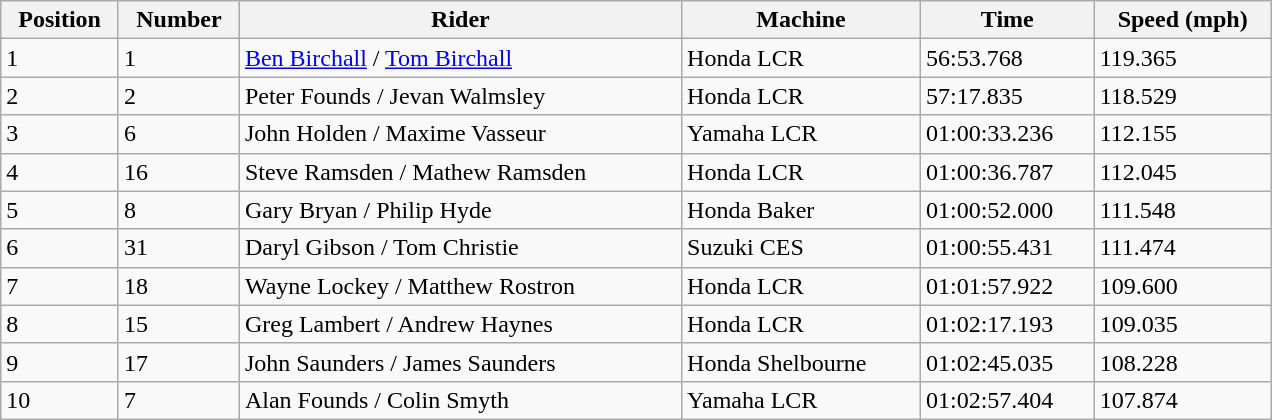<table class="wikitable"  style="width:53em;margin-bottom:0;">
<tr>
<th>Position</th>
<th>Number</th>
<th>Rider</th>
<th>Machine</th>
<th>Time</th>
<th>Speed (mph)</th>
</tr>
<tr>
<td>1</td>
<td>1</td>
<td> <a href='#'>Ben Birchall</a> /  <a href='#'>Tom Birchall</a></td>
<td>Honda LCR</td>
<td>56:53.768</td>
<td>119.365</td>
</tr>
<tr>
<td>2</td>
<td>2</td>
<td> Peter Founds / Jevan Walmsley</td>
<td>Honda LCR</td>
<td>57:17.835</td>
<td>118.529</td>
</tr>
<tr>
<td>3</td>
<td>6</td>
<td> John Holden /  Maxime Vasseur</td>
<td>Yamaha LCR</td>
<td>01:00:33.236</td>
<td>112.155</td>
</tr>
<tr>
<td>4</td>
<td>16</td>
<td>Steve Ramsden / Mathew Ramsden</td>
<td>Honda LCR</td>
<td>01:00:36.787</td>
<td>112.045</td>
</tr>
<tr>
<td>5</td>
<td>8</td>
<td> Gary Bryan / Philip Hyde</td>
<td>Honda Baker</td>
<td>01:00:52.000</td>
<td>111.548</td>
</tr>
<tr>
<td>6</td>
<td>31</td>
<td> Daryl Gibson /  Tom Christie</td>
<td>Suzuki CES</td>
<td>01:00:55.431</td>
<td>111.474</td>
</tr>
<tr>
<td>7</td>
<td>18</td>
<td>Wayne Lockey / Matthew Rostron</td>
<td>Honda LCR</td>
<td>01:01:57.922</td>
<td>109.600</td>
</tr>
<tr>
<td>8</td>
<td>15</td>
<td> Greg Lambert /  Andrew Haynes</td>
<td>Honda LCR</td>
<td>01:02:17.193</td>
<td>109.035</td>
</tr>
<tr>
<td>9</td>
<td>17</td>
<td>John Saunders / James Saunders</td>
<td>Honda Shelbourne</td>
<td>01:02:45.035</td>
<td>108.228</td>
</tr>
<tr>
<td>10</td>
<td>7</td>
<td> Alan Founds / Colin Smyth</td>
<td>Yamaha LCR</td>
<td>01:02:57.404</td>
<td>107.874</td>
</tr>
</table>
